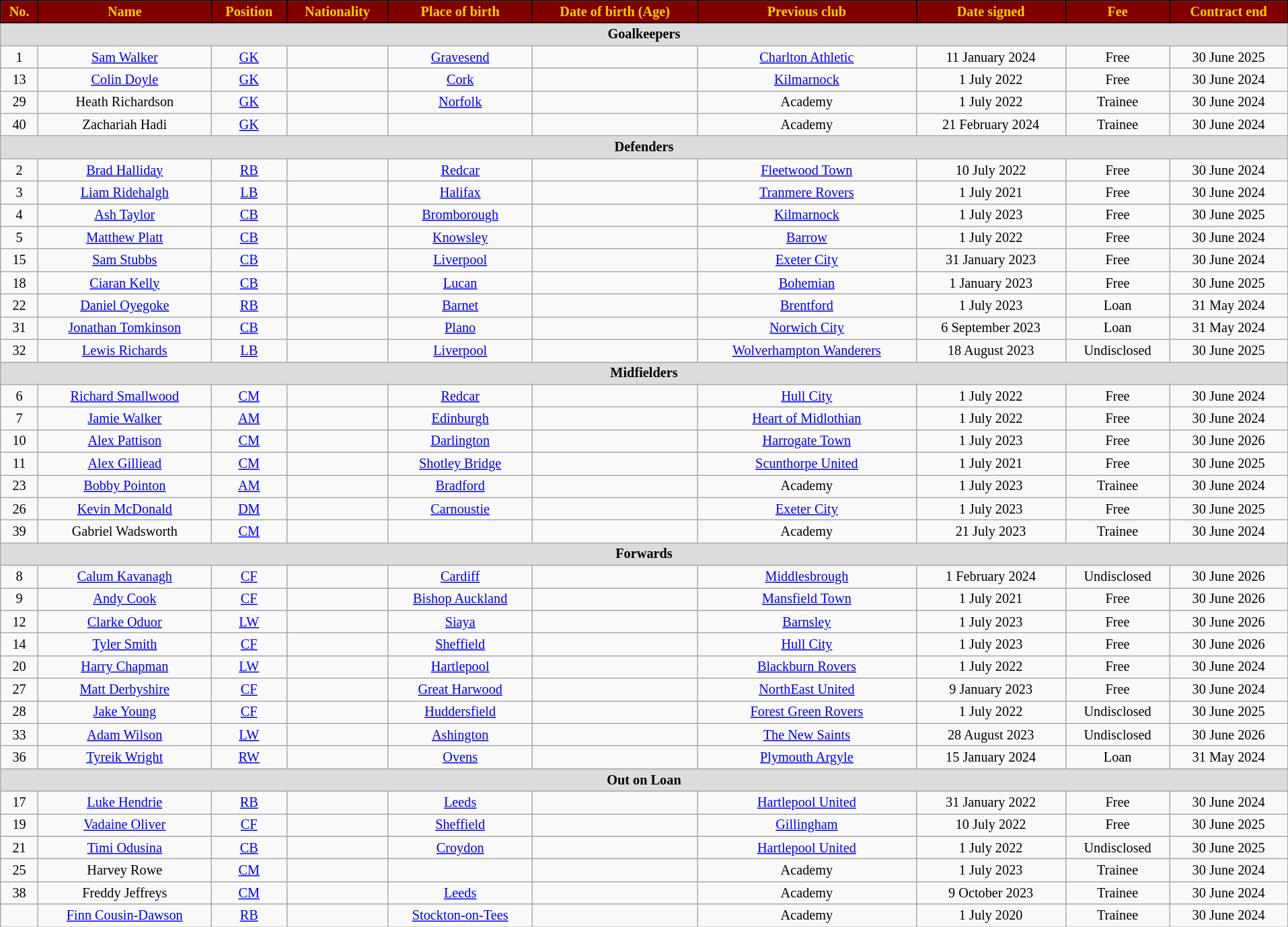<table class="wikitable" style="text-align:center; font-size:84.5%; width:101%;">
<tr>
<th style="color:#FFCC00; background:#800000; border:1px solid black; text-align:center;">No.</th>
<th style="color:#FFCC00; background:#800000; border:1px solid black; text-align:center;">Name</th>
<th style="color:#FFCC00; background:#800000; border:1px solid black; text-align:center;">Position</th>
<th style="color:#FFCC00; background:#800000; border:1px solid black; text-align:center;">Nationality</th>
<th style="color:#FFCC00; background:#800000; border:1px solid black; text-align:center;">Place of birth</th>
<th style="color:#FFCC00; background:#800000; border:1px solid black; text-align:center;">Date of birth (Age)</th>
<th style="color:#FFCC00; background:#800000; border:1px solid black; text-align:center;">Previous club</th>
<th style="color:#FFCC00; background:#800000; border:1px solid black; text-align:center;">Date signed</th>
<th style="color:#FFCC00; background:#800000; border:1px solid black; text-align:center;">Fee</th>
<th style="color:#FFCC00; background:#800000; border:1px solid black; text-align:center;">Contract end</th>
</tr>
<tr>
<th colspan="10" style="background:#dcdcdc; tepxt-align:center;">Goalkeepers</th>
</tr>
<tr>
<td>1</td>
<td><a href='#'>Sam Walker</a></td>
<td><a href='#'>GK</a></td>
<td></td>
<td><a href='#'>Gravesend</a></td>
<td></td>
<td><a href='#'>Charlton Athletic</a></td>
<td>11 January 2024</td>
<td>Free</td>
<td>30 June 2025</td>
</tr>
<tr>
<td>13</td>
<td><a href='#'>Colin Doyle</a></td>
<td><a href='#'>GK</a></td>
<td></td>
<td><a href='#'>Cork</a></td>
<td></td>
<td> <a href='#'>Kilmarnock</a></td>
<td>1 July 2022</td>
<td>Free</td>
<td>30 June 2024</td>
</tr>
<tr>
<td>29</td>
<td>Heath Richardson</td>
<td><a href='#'>GK</a></td>
<td></td>
<td><a href='#'>Norfolk</a></td>
<td></td>
<td>Academy</td>
<td>1 July 2022</td>
<td>Trainee</td>
<td>30 June 2024</td>
</tr>
<tr>
<td>40</td>
<td>Zachariah Hadi</td>
<td><a href='#'>GK</a></td>
<td></td>
<td></td>
<td></td>
<td>Academy</td>
<td>21 February 2024</td>
<td>Trainee</td>
<td>30 June 2024</td>
</tr>
<tr>
<th colspan="10" style="background:#dcdcdc; tepxt-align:center;">Defenders</th>
</tr>
<tr>
<td>2</td>
<td><a href='#'>Brad Halliday</a></td>
<td><a href='#'>RB</a></td>
<td></td>
<td><a href='#'>Redcar</a></td>
<td></td>
<td><a href='#'>Fleetwood Town</a></td>
<td>10 July 2022</td>
<td>Free</td>
<td>30 June 2024</td>
</tr>
<tr>
<td>3</td>
<td><a href='#'>Liam Ridehalgh</a></td>
<td><a href='#'>LB</a></td>
<td></td>
<td><a href='#'>Halifax</a></td>
<td></td>
<td><a href='#'>Tranmere Rovers</a></td>
<td>1 July 2021</td>
<td>Free</td>
<td>30 June 2024</td>
</tr>
<tr>
<td>4</td>
<td><a href='#'>Ash Taylor</a></td>
<td><a href='#'>CB</a></td>
<td></td>
<td><a href='#'>Bromborough</a></td>
<td></td>
<td> <a href='#'>Kilmarnock</a></td>
<td>1 July 2023</td>
<td>Free</td>
<td>30 June 2025</td>
</tr>
<tr>
<td>5</td>
<td><a href='#'>Matthew Platt</a></td>
<td><a href='#'>CB</a></td>
<td></td>
<td><a href='#'>Knowsley</a></td>
<td></td>
<td><a href='#'>Barrow</a></td>
<td>1 July 2022</td>
<td>Free</td>
<td>30 June 2024</td>
</tr>
<tr>
<td>15</td>
<td><a href='#'>Sam Stubbs</a></td>
<td><a href='#'>CB</a></td>
<td></td>
<td><a href='#'>Liverpool</a></td>
<td></td>
<td><a href='#'>Exeter City</a></td>
<td>31 January 2023</td>
<td>Free</td>
<td>30 June 2024</td>
</tr>
<tr>
<td>18</td>
<td><a href='#'>Ciaran Kelly</a></td>
<td><a href='#'>CB</a></td>
<td></td>
<td><a href='#'>Lucan</a></td>
<td></td>
<td> <a href='#'>Bohemian</a></td>
<td>1 January 2023</td>
<td>Free</td>
<td>30 June 2025</td>
</tr>
<tr>
<td>22</td>
<td><a href='#'>Daniel Oyegoke</a></td>
<td><a href='#'>RB</a></td>
<td></td>
<td><a href='#'>Barnet</a></td>
<td></td>
<td><a href='#'>Brentford</a></td>
<td>1 July 2023</td>
<td>Loan</td>
<td>31 May 2024</td>
</tr>
<tr>
<td>31</td>
<td><a href='#'>Jonathan Tomkinson</a></td>
<td><a href='#'>CB</a></td>
<td></td>
<td><a href='#'>Plano</a></td>
<td></td>
<td><a href='#'>Norwich City</a></td>
<td>6 September 2023</td>
<td>Loan</td>
<td>31 May 2024</td>
</tr>
<tr>
<td>32</td>
<td><a href='#'>Lewis Richards</a></td>
<td><a href='#'>LB</a></td>
<td></td>
<td><a href='#'>Liverpool</a></td>
<td></td>
<td><a href='#'>Wolverhampton Wanderers</a></td>
<td>18 August 2023</td>
<td>Undisclosed</td>
<td>30 June 2025</td>
</tr>
<tr>
<th colspan="10" style="background:#dcdcdc; tepxt-align:center;">Midfielders</th>
</tr>
<tr>
<td>6</td>
<td><a href='#'>Richard Smallwood</a></td>
<td><a href='#'>CM</a></td>
<td></td>
<td><a href='#'>Redcar</a></td>
<td></td>
<td><a href='#'>Hull City</a></td>
<td>1 July 2022</td>
<td>Free</td>
<td>30 June 2024</td>
</tr>
<tr>
<td>7</td>
<td><a href='#'>Jamie Walker</a></td>
<td><a href='#'>AM</a></td>
<td></td>
<td><a href='#'>Edinburgh</a></td>
<td></td>
<td> <a href='#'>Heart of Midlothian</a></td>
<td>1 July 2022</td>
<td>Free</td>
<td>30 June 2024</td>
</tr>
<tr>
<td>10</td>
<td><a href='#'>Alex Pattison</a></td>
<td><a href='#'>CM</a></td>
<td></td>
<td><a href='#'>Darlington</a></td>
<td></td>
<td><a href='#'>Harrogate Town</a></td>
<td>1 July 2023</td>
<td>Free</td>
<td>30 June 2026</td>
</tr>
<tr>
<td>11</td>
<td><a href='#'>Alex Gilliead</a></td>
<td><a href='#'>CM</a></td>
<td></td>
<td><a href='#'>Shotley Bridge</a></td>
<td></td>
<td><a href='#'>Scunthorpe United</a></td>
<td>1 July 2021</td>
<td>Free</td>
<td>30 June 2025</td>
</tr>
<tr>
<td>23</td>
<td><a href='#'>Bobby Pointon</a></td>
<td><a href='#'>AM</a></td>
<td></td>
<td><a href='#'>Bradford</a></td>
<td></td>
<td>Academy</td>
<td>1 July 2023</td>
<td>Trainee</td>
<td>30 June 2024</td>
</tr>
<tr>
<td>26</td>
<td><a href='#'>Kevin McDonald</a></td>
<td><a href='#'>DM</a></td>
<td></td>
<td><a href='#'>Carnoustie</a></td>
<td></td>
<td><a href='#'>Exeter City</a></td>
<td>1 July 2023</td>
<td>Free</td>
<td>30 June 2025</td>
</tr>
<tr>
<td>39</td>
<td>Gabriel Wadsworth</td>
<td><a href='#'>CM</a></td>
<td></td>
<td></td>
<td></td>
<td>Academy</td>
<td>21 July 2023</td>
<td>Trainee</td>
<td>30 June 2024</td>
</tr>
<tr>
<th colspan="10" style="background:#dcdcdc; tepxt-align:center;">Forwards</th>
</tr>
<tr>
<td>8</td>
<td><a href='#'>Calum Kavanagh</a></td>
<td><a href='#'>CF</a></td>
<td></td>
<td> <a href='#'>Cardiff</a></td>
<td></td>
<td><a href='#'>Middlesbrough</a></td>
<td>1 February 2024</td>
<td>Undisclosed</td>
<td>30 June 2026</td>
</tr>
<tr>
<td>9</td>
<td><a href='#'>Andy Cook</a></td>
<td><a href='#'>CF</a></td>
<td></td>
<td><a href='#'>Bishop Auckland</a></td>
<td></td>
<td><a href='#'>Mansfield Town</a></td>
<td>1 July 2021</td>
<td>Free</td>
<td>30 June 2026</td>
</tr>
<tr>
<td>12</td>
<td><a href='#'>Clarke Oduor</a></td>
<td><a href='#'>LW</a></td>
<td></td>
<td><a href='#'>Siaya</a></td>
<td></td>
<td><a href='#'>Barnsley</a></td>
<td>1 July 2023</td>
<td>Free</td>
<td>30 June 2026</td>
</tr>
<tr>
<td>14</td>
<td><a href='#'>Tyler Smith</a></td>
<td><a href='#'>CF</a></td>
<td></td>
<td><a href='#'>Sheffield</a></td>
<td></td>
<td><a href='#'>Hull City</a></td>
<td>1 July 2023</td>
<td>Free</td>
<td>30 June 2026</td>
</tr>
<tr>
<td>20</td>
<td><a href='#'>Harry Chapman</a></td>
<td><a href='#'>LW</a></td>
<td></td>
<td><a href='#'>Hartlepool</a></td>
<td></td>
<td><a href='#'>Blackburn Rovers</a></td>
<td>1 July 2022</td>
<td>Free</td>
<td>30 June 2024</td>
</tr>
<tr>
<td>27</td>
<td><a href='#'>Matt Derbyshire</a></td>
<td><a href='#'>CF</a></td>
<td></td>
<td><a href='#'>Great Harwood</a></td>
<td></td>
<td> <a href='#'>NorthEast United</a></td>
<td>9 January 2023</td>
<td>Free</td>
<td>30 June 2024</td>
</tr>
<tr>
<td>28</td>
<td><a href='#'>Jake Young</a></td>
<td><a href='#'>CF</a></td>
<td></td>
<td><a href='#'>Huddersfield</a></td>
<td></td>
<td><a href='#'>Forest Green Rovers</a></td>
<td>1 July 2022</td>
<td>Undisclosed</td>
<td>30 June 2025</td>
</tr>
<tr>
<td>33</td>
<td><a href='#'>Adam Wilson</a></td>
<td><a href='#'>LW</a></td>
<td></td>
<td><a href='#'>Ashington</a></td>
<td></td>
<td><a href='#'>The New Saints</a></td>
<td>28 August 2023</td>
<td>Undisclosed</td>
<td>30 June 2026</td>
</tr>
<tr>
<td>36</td>
<td><a href='#'>Tyreik Wright</a></td>
<td><a href='#'>RW</a></td>
<td></td>
<td><a href='#'>Ovens</a></td>
<td></td>
<td><a href='#'>Plymouth Argyle</a></td>
<td>15 January 2024</td>
<td>Loan</td>
<td>31 May 2024</td>
</tr>
<tr>
<th colspan="10" style="background:#dcdcdc; tepxt-align:center;">Out on Loan</th>
</tr>
<tr>
<td>17</td>
<td><a href='#'>Luke Hendrie</a></td>
<td><a href='#'>RB</a></td>
<td></td>
<td><a href='#'>Leeds</a></td>
<td></td>
<td><a href='#'>Hartlepool United</a></td>
<td>31 January 2022</td>
<td>Free</td>
<td>30 June 2024</td>
</tr>
<tr>
<td>19</td>
<td><a href='#'>Vadaine Oliver</a></td>
<td><a href='#'>CF</a></td>
<td></td>
<td><a href='#'>Sheffield</a></td>
<td></td>
<td><a href='#'>Gillingham</a></td>
<td>10 July 2022</td>
<td>Free</td>
<td>30 June 2025</td>
</tr>
<tr>
<td>21</td>
<td><a href='#'>Timi Odusina</a></td>
<td><a href='#'>CB</a></td>
<td></td>
<td><a href='#'>Croydon</a></td>
<td></td>
<td><a href='#'>Hartlepool United</a></td>
<td>1 July 2022</td>
<td>Undisclosed</td>
<td>30 June 2025</td>
</tr>
<tr>
<td>25</td>
<td>Harvey Rowe</td>
<td><a href='#'>CM</a></td>
<td></td>
<td></td>
<td></td>
<td>Academy</td>
<td>1 July 2023</td>
<td>Trainee</td>
<td>30 June 2024</td>
</tr>
<tr>
<td>38</td>
<td>Freddy Jeffreys</td>
<td><a href='#'>CM</a></td>
<td></td>
<td><a href='#'>Leeds</a></td>
<td></td>
<td>Academy</td>
<td>9 October 2023</td>
<td>Trainee</td>
<td>30 June 2024</td>
</tr>
<tr>
<td></td>
<td><a href='#'>Finn Cousin-Dawson</a></td>
<td><a href='#'>RB</a></td>
<td></td>
<td><a href='#'>Stockton-on-Tees</a></td>
<td></td>
<td>Academy</td>
<td>1 July 2020</td>
<td>Trainee</td>
<td>30 June 2024</td>
</tr>
</table>
